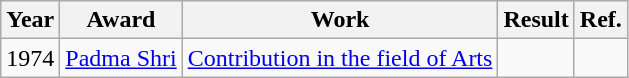<table class="wikitable">
<tr>
<th>Year</th>
<th>Award</th>
<th>Work</th>
<th>Result</th>
<th>Ref.</th>
</tr>
<tr>
<td>1974</td>
<td><a href='#'>Padma Shri</a></td>
<td><a href='#'>Contribution in the field of Arts</a></td>
<td></td>
<td></td>
</tr>
</table>
